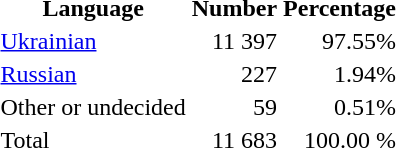<table class="standard">
<tr>
<th>Language</th>
<th>Number</th>
<th>Percentage</th>
</tr>
<tr>
<td><a href='#'>Ukrainian</a></td>
<td align="right">11 397</td>
<td align="right">97.55%</td>
</tr>
<tr>
<td><a href='#'>Russian</a></td>
<td align="right">227</td>
<td align="right">1.94%</td>
</tr>
<tr>
<td>Other or undecided</td>
<td align="right">59</td>
<td align="right">0.51%</td>
</tr>
<tr>
<td>Total</td>
<td align="right">11 683</td>
<td align="right">100.00 %</td>
</tr>
</table>
